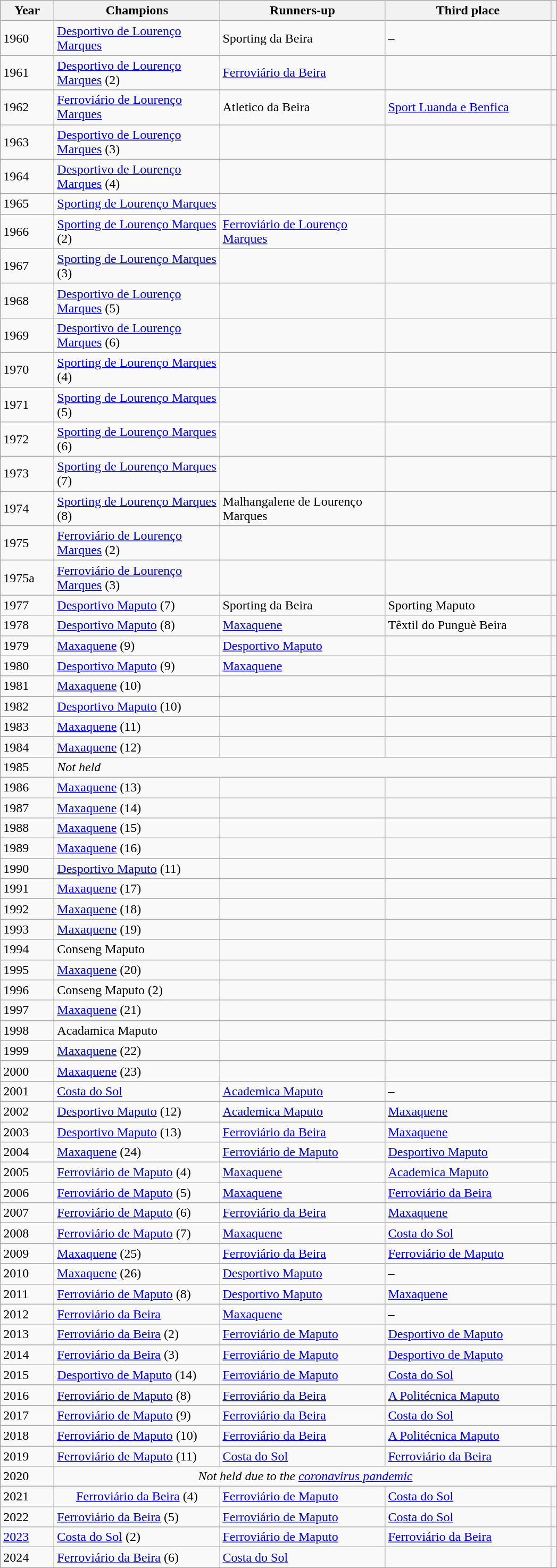<table class="wikitable">
<tr>
<th width=60>Year</th>
<th width=200>Champions</th>
<th width=200>Runners-up</th>
<th width=200>Third place</th>
<th></th>
</tr>
<tr>
<td>1960</td>
<td><a href='#'>Desportivo de Lourenço Marques</a></td>
<td>Sporting da Beira</td>
<td>–</td>
<td></td>
</tr>
<tr>
<td>1961</td>
<td><a href='#'>Desportivo de Lourenço Marques</a> (2)</td>
<td><a href='#'>Ferroviário da Beira</a></td>
<td></td>
<td></td>
</tr>
<tr>
<td>1962</td>
<td><a href='#'>Ferroviário de Lourenço Marques</a></td>
<td>Atletico da Beira</td>
<td><a href='#'>Sport Luanda e Benfica</a></td>
<td></td>
</tr>
<tr>
<td>1963</td>
<td><a href='#'>Desportivo de Lourenço Marques</a> (3)</td>
<td></td>
<td></td>
<td></td>
</tr>
<tr>
<td>1964</td>
<td><a href='#'>Desportivo de Lourenço Marques</a> (4)</td>
<td></td>
<td></td>
<td></td>
</tr>
<tr>
<td>1965</td>
<td><a href='#'>Sporting de Lourenço Marques</a></td>
<td></td>
<td></td>
<td></td>
</tr>
<tr>
<td>1966</td>
<td><a href='#'>Sporting de Lourenço Marques</a> (2)</td>
<td><a href='#'>Ferroviário de Lourenço Marques</a></td>
<td></td>
<td></td>
</tr>
<tr>
<td>1967</td>
<td><a href='#'>Sporting de Lourenço Marques</a> (3)</td>
<td></td>
<td></td>
<td></td>
</tr>
<tr>
<td>1968</td>
<td><a href='#'>Desportivo de Lourenço Marques</a> (5)</td>
<td></td>
<td></td>
<td></td>
</tr>
<tr>
<td>1969</td>
<td><a href='#'>Desportivo de Lourenço Marques</a> (6)</td>
<td></td>
<td></td>
<td></td>
</tr>
<tr>
<td>1970</td>
<td><a href='#'>Sporting de Lourenço Marques</a> (4)</td>
<td></td>
<td></td>
<td></td>
</tr>
<tr>
<td>1971</td>
<td><a href='#'>Sporting de Lourenço Marques</a> (5)</td>
<td></td>
<td></td>
<td></td>
</tr>
<tr>
<td>1972</td>
<td><a href='#'>Sporting de Lourenço Marques</a> (6)</td>
<td></td>
<td></td>
<td></td>
</tr>
<tr>
<td>1973</td>
<td><a href='#'>Sporting de Lourenço Marques</a> (7)</td>
<td></td>
<td></td>
<td></td>
</tr>
<tr>
<td>1974</td>
<td><a href='#'>Sporting de Lourenço Marques</a> (8)</td>
<td>Malhangalene de Lourenço Marques</td>
<td></td>
<td></td>
</tr>
<tr>
<td>1975</td>
<td><a href='#'>Ferroviário de Lourenço  Marques</a> (2)</td>
<td></td>
<td></td>
<td></td>
</tr>
<tr>
<td>1975a</td>
<td><a href='#'>Ferroviário de Lourenço Marques</a> (3)</td>
<td></td>
<td></td>
<td></td>
</tr>
<tr>
<td>1977</td>
<td><a href='#'>Desportivo Maputo</a> (7)</td>
<td>Sporting da Beira</td>
<td>Sporting Maputo</td>
<td></td>
</tr>
<tr>
<td>1978</td>
<td><a href='#'>Desportivo Maputo</a> (8)</td>
<td><a href='#'>Maxaquene</a></td>
<td>Têxtil do Punguè Beira</td>
<td></td>
</tr>
<tr>
<td>1979</td>
<td><a href='#'>Maxaquene</a> (9)</td>
<td><a href='#'>Desportivo Maputo</a></td>
<td></td>
<td></td>
</tr>
<tr>
<td>1980</td>
<td><a href='#'>Desportivo Maputo</a> (9)</td>
<td><a href='#'>Maxaquene</a></td>
<td></td>
<td></td>
</tr>
<tr>
<td>1981</td>
<td><a href='#'>Maxaquene</a> (10)</td>
<td></td>
<td></td>
<td></td>
</tr>
<tr>
<td>1982</td>
<td><a href='#'>Desportivo Maputo</a> (10)</td>
<td></td>
<td></td>
<td></td>
</tr>
<tr>
<td>1983</td>
<td><a href='#'>Maxaquene</a> (11)</td>
<td></td>
<td></td>
<td></td>
</tr>
<tr>
<td>1984</td>
<td><a href='#'>Maxaquene</a> (12)</td>
<td></td>
<td></td>
<td></td>
</tr>
<tr>
<td>1985</td>
<td colspan="4"><em>Not held</em></td>
</tr>
<tr>
<td>1986</td>
<td><a href='#'>Maxaquene</a> (13)</td>
<td></td>
<td></td>
<td></td>
</tr>
<tr>
<td>1987</td>
<td><a href='#'>Maxaquene</a> (14)</td>
<td></td>
<td></td>
<td></td>
</tr>
<tr>
<td>1988</td>
<td><a href='#'>Maxaquene</a> (15)</td>
<td></td>
<td></td>
<td></td>
</tr>
<tr>
<td>1989</td>
<td><a href='#'>Maxaquene</a> (16)</td>
<td></td>
<td></td>
<td></td>
</tr>
<tr>
<td>1990</td>
<td><a href='#'>Desportivo Maputo</a> (11)</td>
<td></td>
<td></td>
<td></td>
</tr>
<tr>
<td>1991</td>
<td><a href='#'>Maxaquene</a> (17)</td>
<td></td>
<td></td>
<td></td>
</tr>
<tr>
<td>1992</td>
<td><a href='#'>Maxaquene</a> (18)</td>
<td></td>
<td></td>
<td></td>
</tr>
<tr>
<td>1993</td>
<td><a href='#'>Maxaquene</a> (19)</td>
<td></td>
<td></td>
<td></td>
</tr>
<tr>
<td>1994</td>
<td>Conseng Maputo</td>
<td></td>
<td></td>
<td></td>
</tr>
<tr>
<td>1995</td>
<td><a href='#'>Maxaquene</a> (20)</td>
<td></td>
<td></td>
<td></td>
</tr>
<tr>
<td>1996</td>
<td>Conseng Maputo (2)</td>
<td></td>
<td></td>
<td></td>
</tr>
<tr>
<td>1997</td>
<td><a href='#'>Maxaquene</a> (21)</td>
<td></td>
<td></td>
<td></td>
</tr>
<tr>
<td>1998</td>
<td>Acadamica Maputo</td>
<td></td>
<td></td>
<td></td>
</tr>
<tr>
<td>1999</td>
<td><a href='#'>Maxaquene</a> (22)</td>
<td></td>
<td></td>
<td></td>
</tr>
<tr>
<td>2000</td>
<td><a href='#'>Maxaquene</a> (23)</td>
<td></td>
<td></td>
<td></td>
</tr>
<tr>
<td>2001</td>
<td><a href='#'>Costa do Sol</a></td>
<td><a href='#'>Academica Maputo</a></td>
<td>–</td>
<td></td>
</tr>
<tr>
<td>2002</td>
<td><a href='#'>Desportivo Maputo</a> (12)</td>
<td><a href='#'>Academica Maputo</a></td>
<td><a href='#'>Maxaquene</a></td>
<td></td>
</tr>
<tr>
<td>2003</td>
<td><a href='#'>Desportivo Maputo</a> (13)</td>
<td><a href='#'>Ferroviário da Beira</a></td>
<td><a href='#'>Maxaquene</a></td>
<td></td>
</tr>
<tr>
<td>2004</td>
<td><a href='#'>Maxaquene</a> (24)</td>
<td><a href='#'>Ferroviário de Maputo</a></td>
<td><a href='#'>Desportivo Maputo</a></td>
<td></td>
</tr>
<tr>
<td>2005</td>
<td><a href='#'>Ferroviário de Maputo</a> (4)</td>
<td><a href='#'>Maxaquene</a></td>
<td><a href='#'>Academica Maputo</a></td>
<td></td>
</tr>
<tr>
<td>2006</td>
<td><a href='#'>Ferroviário de Maputo</a> (5)</td>
<td><a href='#'>Maxaquene</a></td>
<td><a href='#'>Ferroviário da Beira</a></td>
<td></td>
</tr>
<tr>
<td>2007</td>
<td><a href='#'>Ferroviário de Maputo</a> (6)</td>
<td><a href='#'>Ferroviário da Beira</a></td>
<td><a href='#'>Maxaquene</a></td>
<td></td>
</tr>
<tr>
<td>2008</td>
<td><a href='#'>Ferroviário de Maputo</a> (7)</td>
<td><a href='#'>Maxaquene</a></td>
<td><a href='#'>Costa do Sol</a></td>
<td></td>
</tr>
<tr>
<td>2009</td>
<td><a href='#'>Maxaquene</a> (25)</td>
<td><a href='#'>Ferroviário da Beira</a></td>
<td><a href='#'>Ferroviário de Maputo</a></td>
<td></td>
</tr>
<tr>
<td>2010</td>
<td><a href='#'>Maxaquene</a> (26)</td>
<td><a href='#'>Desportivo Maputo</a></td>
<td>–</td>
<td></td>
</tr>
<tr>
<td>2011</td>
<td><a href='#'>Ferroviário de Maputo</a> (8)</td>
<td><a href='#'>Desportivo Maputo</a></td>
<td><a href='#'>Maxaquene</a></td>
<td></td>
</tr>
<tr>
<td>2012</td>
<td><a href='#'>Ferroviário da Beira</a></td>
<td><a href='#'>Maxaquene</a></td>
<td>–</td>
<td></td>
</tr>
<tr>
<td>2013</td>
<td><a href='#'>Ferroviário da Beira</a> (2)</td>
<td><a href='#'>Ferroviário de Maputo</a></td>
<td><a href='#'>Desportivo de Maputo</a></td>
<td></td>
</tr>
<tr>
<td>2014</td>
<td><a href='#'>Ferroviário da Beira</a> (3)</td>
<td><a href='#'>Ferroviário de Maputo</a></td>
<td><a href='#'>Desportivo de Maputo</a></td>
<td></td>
</tr>
<tr>
<td>2015</td>
<td><a href='#'>Desportivo de Maputo</a> (14)</td>
<td><a href='#'>Ferroviário de Maputo</a></td>
<td><a href='#'>Costa do Sol</a></td>
<td></td>
</tr>
<tr>
<td>2016</td>
<td><a href='#'>Ferroviário de Maputo</a> (8)</td>
<td><a href='#'>Ferroviário da Beira</a></td>
<td><a href='#'>A Politécnica Maputo</a></td>
<td></td>
</tr>
<tr>
<td>2017</td>
<td><a href='#'>Ferroviário de Maputo</a> (9)</td>
<td><a href='#'>Ferroviário da Beira</a></td>
<td><a href='#'>Costa do Sol</a></td>
<td></td>
</tr>
<tr>
<td>2018</td>
<td><a href='#'>Ferroviário de Maputo</a> (10)</td>
<td><a href='#'>Ferroviário da Beira</a></td>
<td><a href='#'>A Politécnica Maputo</a></td>
<td></td>
</tr>
<tr>
<td>2019</td>
<td><a href='#'>Ferroviário de Maputo</a> (11)</td>
<td><a href='#'>Costa do Sol</a></td>
<td><a href='#'>Ferroviário da Beira</a></td>
<td align="center"></td>
</tr>
<tr>
<td>2020</td>
<td colspan=4 align=center><em>Not held due to the <a href='#'>coronavirus pandemic</a></em></td>
</tr>
<tr>
<td>2021</td>
<td align="center"><a href='#'>Ferroviário da Beira</a> (4)</td>
<td><a href='#'>Ferroviário de Maputo</a></td>
<td><a href='#'>Costa do Sol</a></td>
<td></td>
</tr>
<tr>
<td>2022</td>
<td><a href='#'>Ferroviário da Beira</a> (5)</td>
<td><a href='#'>Ferroviário de Maputo</a></td>
<td><a href='#'>Costa do Sol</a></td>
<td align=center></td>
</tr>
<tr>
<td><a href='#'>2023</a></td>
<td><a href='#'>Costa do Sol</a> (2)</td>
<td><a href='#'>Ferroviário de Maputo</a></td>
<td><a href='#'>Ferroviário da Beira</a></td>
<td></td>
</tr>
<tr>
<td>2024</td>
<td><a href='#'>Ferroviário da Beira</a> (6)</td>
<td><a href='#'>Costa do Sol</a></td>
<td></td>
<td></td>
</tr>
</table>
